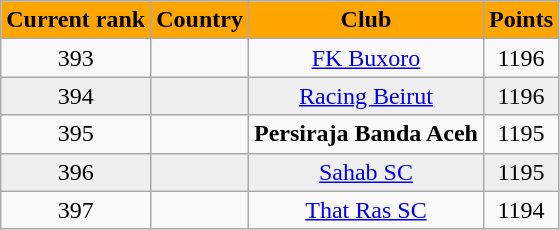<table class="wikitable" style="text-align: center;">
<tr>
<th style="background:#ffa500"><span> Current rank</span></th>
<th style="background:#ffa500"><span> Country</span></th>
<th style="background:#ffa500"><span> Club</span></th>
<th style="background:#ffa500"><span> Points</span></th>
</tr>
<tr>
<td>393</td>
<td></td>
<td><a href='#'>FK Buxoro</a></td>
<td>1196</td>
</tr>
<tr style="background:#efefef;">
<td>394</td>
<td></td>
<td><a href='#'>Racing Beirut</a></td>
<td>1196</td>
</tr>
<tr>
<td>395</td>
<td></td>
<td><strong>Persiraja Banda Aceh</strong></td>
<td>1195</td>
</tr>
<tr style="background:#efefef;">
<td>396</td>
<td></td>
<td><a href='#'>Sahab SC</a></td>
<td>1195</td>
</tr>
<tr>
<td>397</td>
<td></td>
<td><a href='#'>That Ras SC</a></td>
<td>1194</td>
</tr>
</table>
